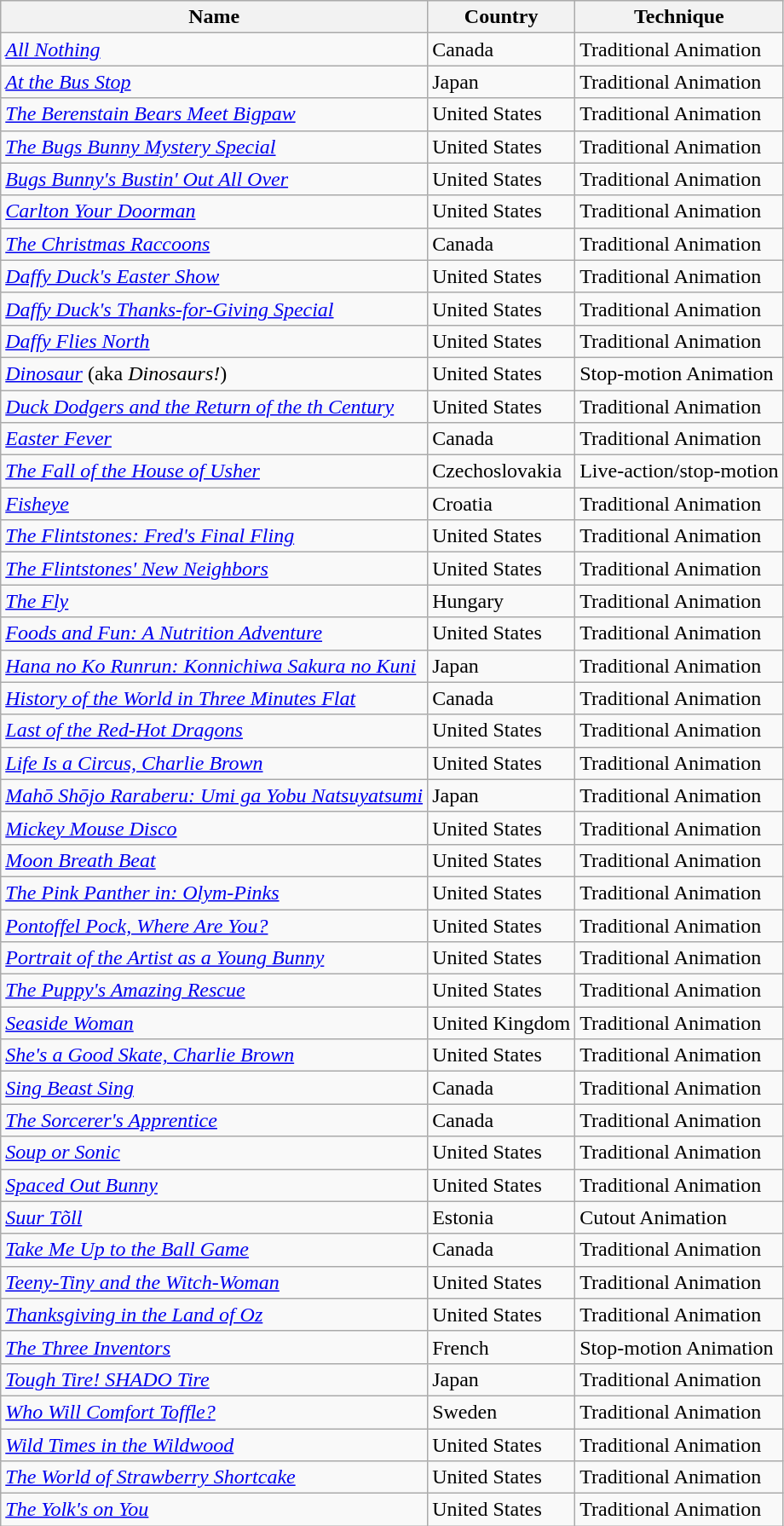<table class="wikitable sortable">
<tr>
<th>Name</th>
<th>Country</th>
<th>Technique</th>
</tr>
<tr>
<td><em><a href='#'>All Nothing</a></em></td>
<td>Canada</td>
<td>Traditional Animation</td>
</tr>
<tr>
<td><em><a href='#'>At the Bus Stop</a></em></td>
<td>Japan</td>
<td>Traditional Animation</td>
</tr>
<tr>
<td><em><a href='#'>The Berenstain Bears Meet Bigpaw</a></em></td>
<td>United States</td>
<td>Traditional Animation</td>
</tr>
<tr>
<td><em><a href='#'>The Bugs Bunny Mystery Special</a></em></td>
<td>United States</td>
<td>Traditional Animation</td>
</tr>
<tr>
<td><em><a href='#'>Bugs Bunny's Bustin' Out All Over</a></em></td>
<td>United States</td>
<td>Traditional Animation</td>
</tr>
<tr>
<td><em><a href='#'>Carlton Your Doorman</a></em></td>
<td>United States</td>
<td>Traditional Animation</td>
</tr>
<tr>
<td><em><a href='#'>The Christmas Raccoons</a></em></td>
<td>Canada</td>
<td>Traditional Animation</td>
</tr>
<tr>
<td><em><a href='#'>Daffy Duck's Easter Show</a></em></td>
<td>United States</td>
<td>Traditional Animation</td>
</tr>
<tr>
<td><em><a href='#'>Daffy Duck's Thanks-for-Giving Special</a></em></td>
<td>United States</td>
<td>Traditional Animation</td>
</tr>
<tr>
<td><em><a href='#'>Daffy Flies North</a></em></td>
<td>United States</td>
<td>Traditional Animation</td>
</tr>
<tr>
<td><em><a href='#'>Dinosaur</a></em> (aka <em>Dinosaurs!</em>)</td>
<td>United States</td>
<td>Stop-motion Animation</td>
</tr>
<tr>
<td><em><a href='#'>Duck Dodgers and the Return of the th Century</a></em></td>
<td>United States</td>
<td>Traditional Animation</td>
</tr>
<tr>
<td><em><a href='#'>Easter Fever</a></em></td>
<td>Canada</td>
<td>Traditional Animation</td>
</tr>
<tr>
<td><em><a href='#'>The Fall of the House of Usher</a></em></td>
<td>Czechoslovakia</td>
<td>Live-action/stop-motion</td>
</tr>
<tr>
<td><em><a href='#'>Fisheye</a></em></td>
<td>Croatia</td>
<td>Traditional Animation</td>
</tr>
<tr>
<td><em><a href='#'>The Flintstones: Fred's Final Fling</a></em></td>
<td>United States</td>
<td>Traditional Animation</td>
</tr>
<tr>
<td><em><a href='#'>The Flintstones' New Neighbors</a></em></td>
<td>United States</td>
<td>Traditional Animation</td>
</tr>
<tr>
<td><em><a href='#'>The Fly</a></em></td>
<td>Hungary</td>
<td>Traditional Animation</td>
</tr>
<tr>
<td><em><a href='#'>Foods and Fun: A Nutrition Adventure</a></em></td>
<td>United States</td>
<td>Traditional Animation</td>
</tr>
<tr>
<td><em><a href='#'>Hana no Ko Runrun: Konnichiwa Sakura no Kuni</a></em></td>
<td>Japan</td>
<td>Traditional Animation</td>
</tr>
<tr>
<td><em><a href='#'>History of the World in Three Minutes Flat</a></em></td>
<td>Canada</td>
<td>Traditional Animation</td>
</tr>
<tr>
<td><em><a href='#'>Last of the Red-Hot Dragons</a></em></td>
<td>United States</td>
<td>Traditional Animation</td>
</tr>
<tr>
<td><em><a href='#'>Life Is a Circus, Charlie Brown</a></em></td>
<td>United States</td>
<td>Traditional Animation</td>
</tr>
<tr>
<td><em><a href='#'>Mahō Shōjo Raraberu: Umi ga Yobu Natsuyatsumi</a></em></td>
<td>Japan</td>
<td>Traditional Animation</td>
</tr>
<tr>
<td><em><a href='#'>Mickey Mouse Disco</a></em></td>
<td>United States</td>
<td>Traditional Animation</td>
</tr>
<tr>
<td><em><a href='#'>Moon Breath Beat</a></em></td>
<td>United States</td>
<td>Traditional Animation</td>
</tr>
<tr>
<td><em><a href='#'>The Pink Panther in: Olym-Pinks</a></em></td>
<td>United States</td>
<td>Traditional Animation</td>
</tr>
<tr>
<td><em><a href='#'>Pontoffel Pock, Where Are You?</a></em></td>
<td>United States</td>
<td>Traditional Animation</td>
</tr>
<tr>
<td><em><a href='#'>Portrait of the Artist as a Young Bunny</a></em></td>
<td>United States</td>
<td>Traditional Animation</td>
</tr>
<tr>
<td><em><a href='#'>The Puppy's Amazing Rescue</a></em></td>
<td>United States</td>
<td>Traditional Animation</td>
</tr>
<tr>
<td><em><a href='#'>Seaside Woman</a></em></td>
<td>United Kingdom</td>
<td>Traditional Animation</td>
</tr>
<tr>
<td><em><a href='#'>She's a Good Skate, Charlie Brown</a></em></td>
<td>United States</td>
<td>Traditional Animation</td>
</tr>
<tr>
<td><em><a href='#'>Sing Beast Sing</a></em></td>
<td>Canada</td>
<td>Traditional Animation</td>
</tr>
<tr>
<td><em><a href='#'>The Sorcerer's Apprentice</a></em></td>
<td>Canada</td>
<td>Traditional Animation</td>
</tr>
<tr>
<td><em><a href='#'>Soup or Sonic</a></em></td>
<td>United States</td>
<td>Traditional Animation</td>
</tr>
<tr>
<td><em><a href='#'>Spaced Out Bunny</a></em></td>
<td>United States</td>
<td>Traditional Animation</td>
</tr>
<tr>
<td><em><a href='#'>Suur Tõll</a></em></td>
<td>Estonia</td>
<td>Cutout Animation</td>
</tr>
<tr>
<td><em><a href='#'>Take Me Up to the Ball Game</a></em></td>
<td>Canada</td>
<td>Traditional Animation</td>
</tr>
<tr>
<td><em><a href='#'>Teeny-Tiny and the Witch-Woman</a></em></td>
<td>United States</td>
<td>Traditional Animation</td>
</tr>
<tr>
<td><em><a href='#'>Thanksgiving in the Land of Oz</a></em></td>
<td>United States</td>
<td>Traditional Animation</td>
</tr>
<tr>
<td><em><a href='#'>The Three Inventors</a></em></td>
<td>French</td>
<td>Stop-motion Animation</td>
</tr>
<tr>
<td><em><a href='#'>Tough Tire! SHADO Tire</a></em></td>
<td>Japan</td>
<td>Traditional Animation</td>
</tr>
<tr>
<td><em><a href='#'>Who Will Comfort Toffle?</a></em></td>
<td>Sweden</td>
<td>Traditional Animation</td>
</tr>
<tr>
<td><em><a href='#'>Wild Times in the Wildwood</a></em></td>
<td>United States</td>
<td>Traditional Animation</td>
</tr>
<tr>
<td><em><a href='#'>The World of Strawberry Shortcake</a></em></td>
<td>United States</td>
<td>Traditional Animation</td>
</tr>
<tr>
<td><em><a href='#'>The Yolk's on You</a></em></td>
<td>United States</td>
<td>Traditional Animation</td>
</tr>
</table>
